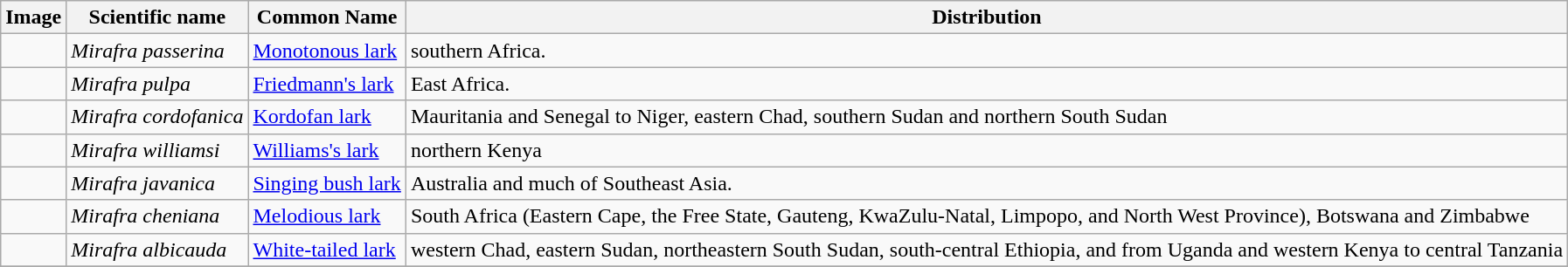<table class="wikitable">
<tr>
<th>Image</th>
<th>Scientific name</th>
<th>Common Name</th>
<th>Distribution</th>
</tr>
<tr>
<td></td>
<td><em>Mirafra passerina</em></td>
<td><a href='#'>Monotonous lark</a></td>
<td>southern Africa.</td>
</tr>
<tr>
<td></td>
<td><em>Mirafra pulpa</em></td>
<td><a href='#'>Friedmann's lark</a></td>
<td>East Africa.</td>
</tr>
<tr>
<td></td>
<td><em>Mirafra cordofanica</em></td>
<td><a href='#'>Kordofan lark</a></td>
<td>Mauritania and Senegal to Niger, eastern Chad, southern Sudan and northern South Sudan</td>
</tr>
<tr>
<td></td>
<td><em>Mirafra williamsi</em></td>
<td><a href='#'>Williams's lark</a></td>
<td>northern Kenya</td>
</tr>
<tr>
<td></td>
<td><em>Mirafra javanica</em></td>
<td><a href='#'>Singing bush lark</a></td>
<td>Australia and much of Southeast Asia.</td>
</tr>
<tr>
<td></td>
<td><em>Mirafra cheniana</em></td>
<td><a href='#'>Melodious lark</a></td>
<td>South Africa (Eastern Cape, the Free State, Gauteng, KwaZulu-Natal, Limpopo, and North West Province), Botswana and Zimbabwe</td>
</tr>
<tr>
<td></td>
<td><em>Mirafra albicauda</em></td>
<td><a href='#'>White-tailed lark</a></td>
<td>western Chad, eastern Sudan, northeastern South Sudan, south-central Ethiopia, and from Uganda and western Kenya to central Tanzania</td>
</tr>
<tr>
</tr>
</table>
